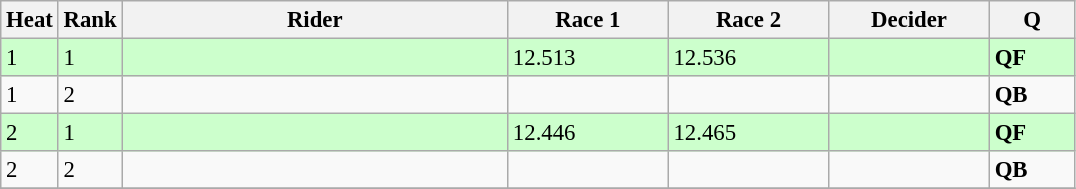<table class="wikitable" style="font-size:95%" style="text-align:center">
<tr>
<th>Heat</th>
<th>Rank</th>
<th width=250>Rider</th>
<th width=100>Race 1</th>
<th width=100>Race 2</th>
<th width=100>Decider</th>
<th width=50>Q</th>
</tr>
<tr bgcolor=ccffcc>
<td>1</td>
<td>1</td>
<td align=left></td>
<td>12.513</td>
<td>12.536</td>
<td></td>
<td><strong>QF</strong></td>
</tr>
<tr>
<td>1</td>
<td>2</td>
<td align=left></td>
<td></td>
<td></td>
<td></td>
<td><strong>QB</strong></td>
</tr>
<tr bgcolor=ccffcc>
<td>2</td>
<td>1</td>
<td align=left></td>
<td>12.446</td>
<td>12.465</td>
<td></td>
<td><strong>QF</strong></td>
</tr>
<tr>
<td>2</td>
<td>2</td>
<td align=left></td>
<td></td>
<td></td>
<td></td>
<td><strong>QB</strong></td>
</tr>
<tr>
</tr>
</table>
